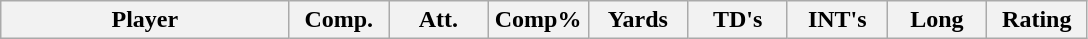<table class="wikitable sortable">
<tr>
<th bgcolor="#DDDDFF" width="26%">Player</th>
<th bgcolor="#DDDDFF" width="9%">Comp.</th>
<th bgcolor="#DDDDFF" width="9%">Att.</th>
<th bgcolor="#DDDDFF" width="9%">Comp%</th>
<th bgcolor="#DDDDFF" width="9%">Yards</th>
<th bgcolor="#DDDDFF" width="9%">TD's</th>
<th bgcolor="#DDDDFF" width="9%">INT's</th>
<th bgcolor="#DDDDFF" width="9%">Long</th>
<th bgcolor="#DDDDFF" width="9%">Rating</th>
</tr>
</table>
